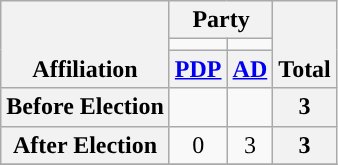<table class=wikitable style="text-align:center">
<tr style="vertical-align:bottom;">
<th rowspan=3>Affiliation</th>
<th colspan=2>Party</th>
<th rowspan=3>Total</th>
</tr>
<tr>
<td style="background-color:"></td>
<td style="background-color:"></td>
</tr>
<tr>
<th><a href='#'>PDP</a></th>
<th><a href='#'>AD</a></th>
</tr>
<tr>
<th>Before Election</th>
<td></td>
<td></td>
<th>3</th>
</tr>
<tr>
<th>After Election</th>
<td>0</td>
<td>3</td>
<th>3</th>
</tr>
<tr>
</tr>
</table>
